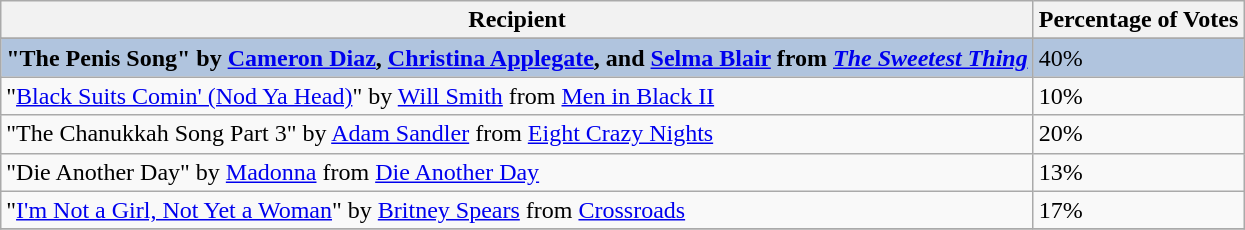<table class="wikitable sortable plainrowheaders" align="centre">
<tr>
<th>Recipient</th>
<th>Percentage of Votes</th>
</tr>
<tr>
</tr>
<tr style="background:#B0C4DE;">
<td><strong>"The Penis Song" by <a href='#'>Cameron Diaz</a>, <a href='#'>Christina Applegate</a>, and <a href='#'>Selma Blair</a> from <em><a href='#'>The Sweetest Thing</a><strong><em></td>
<td></strong>40%<strong></td>
</tr>
<tr>
<td>"<a href='#'>Black Suits Comin' (Nod Ya Head)</a>" by <a href='#'>Will Smith</a> from </em><a href='#'>Men in Black II</a><em></td>
<td>10%</td>
</tr>
<tr>
<td>"The Chanukkah Song Part 3" by <a href='#'>Adam Sandler</a> from </em><a href='#'>Eight Crazy Nights</a><em></td>
<td>20%</td>
</tr>
<tr>
<td>"Die Another Day" by <a href='#'>Madonna</a> from </em><a href='#'>Die Another Day</a><em></td>
<td>13%</td>
</tr>
<tr>
<td>"<a href='#'>I'm Not a Girl, Not Yet a Woman</a>" by <a href='#'>Britney Spears</a> from </em><a href='#'>Crossroads</a><em></td>
<td>17%</td>
</tr>
<tr>
</tr>
</table>
